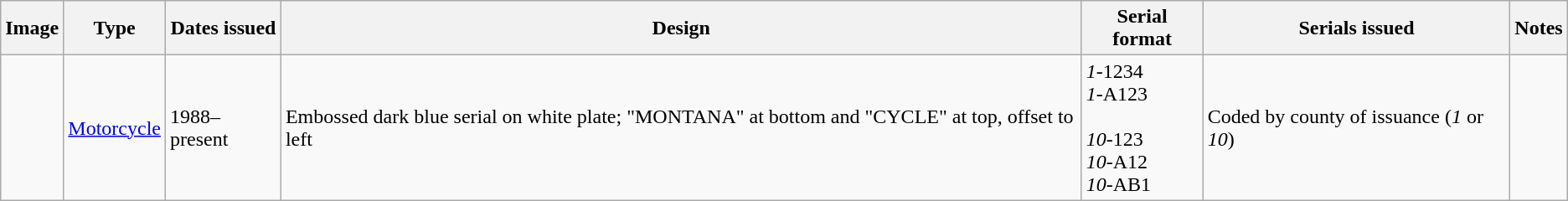<table class="wikitable">
<tr>
<th>Image</th>
<th>Type</th>
<th>Dates issued</th>
<th>Design</th>
<th>Serial format</th>
<th>Serials issued</th>
<th>Notes</th>
</tr>
<tr>
<td></td>
<td><a href='#'>Motorcycle</a></td>
<td>1988–present</td>
<td>Embossed dark blue serial on white plate; "MONTANA" at bottom and "CYCLE" at top, offset to left</td>
<td><em>1</em>-1234<br><em>1</em>-A123<br><br><em>10</em>-123<br><em>10</em>-A12<br><em>10</em>-AB1</td>
<td>Coded by county of issuance (<em>1</em> or <em>10</em>)</td>
<td></td>
</tr>
</table>
